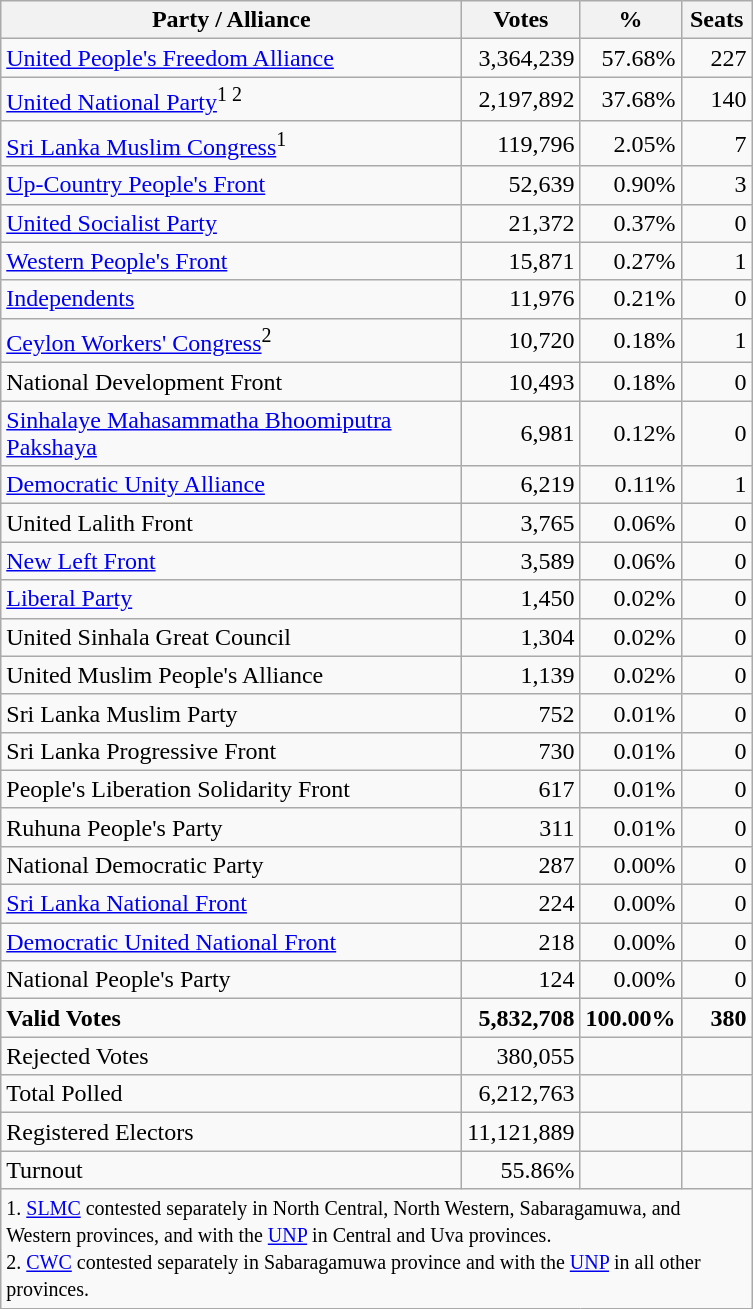<table class="wikitable" border="1" style="text-align:right;">
<tr>
<th width="300">Party / Alliance</th>
<th width="60">Votes</th>
<th width="50">%</th>
<th width="40">Seats</th>
</tr>
<tr>
<td align=left><a href='#'>United People's Freedom Alliance</a></td>
<td>3,364,239</td>
<td>57.68%</td>
<td>227</td>
</tr>
<tr>
<td align=left><a href='#'>United National Party</a><sup>1 2</sup></td>
<td>2,197,892</td>
<td>37.68%</td>
<td>140</td>
</tr>
<tr>
<td align=left><a href='#'>Sri Lanka Muslim Congress</a><sup>1</sup></td>
<td>119,796</td>
<td>2.05%</td>
<td>7</td>
</tr>
<tr>
<td align=left><a href='#'>Up-Country People's Front</a></td>
<td>52,639</td>
<td>0.90%</td>
<td>3</td>
</tr>
<tr>
<td align=left><a href='#'>United Socialist Party</a></td>
<td>21,372</td>
<td>0.37%</td>
<td>0</td>
</tr>
<tr>
<td align=left><a href='#'>Western People's Front</a></td>
<td>15,871</td>
<td>0.27%</td>
<td>1</td>
</tr>
<tr>
<td align=left><a href='#'>Independents</a></td>
<td>11,976</td>
<td>0.21%</td>
<td>0</td>
</tr>
<tr>
<td align=left><a href='#'>Ceylon Workers' Congress</a><sup>2</sup></td>
<td>10,720</td>
<td>0.18%</td>
<td>1</td>
</tr>
<tr>
<td align=left>National Development Front</td>
<td>10,493</td>
<td>0.18%</td>
<td>0</td>
</tr>
<tr>
<td align=left><a href='#'>Sinhalaye Mahasammatha Bhoomiputra Pakshaya</a></td>
<td>6,981</td>
<td>0.12%</td>
<td>0</td>
</tr>
<tr>
<td align=left><a href='#'>Democratic Unity Alliance</a></td>
<td>6,219</td>
<td>0.11%</td>
<td>1</td>
</tr>
<tr>
<td align=left>United Lalith Front</td>
<td>3,765</td>
<td>0.06%</td>
<td>0</td>
</tr>
<tr>
<td align=left><a href='#'>New Left Front</a></td>
<td>3,589</td>
<td>0.06%</td>
<td>0</td>
</tr>
<tr>
<td align=left><a href='#'>Liberal Party</a></td>
<td>1,450</td>
<td>0.02%</td>
<td>0</td>
</tr>
<tr>
<td align=left>United Sinhala Great Council</td>
<td>1,304</td>
<td>0.02%</td>
<td>0</td>
</tr>
<tr>
<td align=left>United Muslim People's Alliance</td>
<td>1,139</td>
<td>0.02%</td>
<td>0</td>
</tr>
<tr>
<td align=left>Sri Lanka Muslim Party</td>
<td>752</td>
<td>0.01%</td>
<td>0</td>
</tr>
<tr>
<td align=left>Sri Lanka Progressive Front</td>
<td>730</td>
<td>0.01%</td>
<td>0</td>
</tr>
<tr>
<td align=left>People's Liberation Solidarity Front</td>
<td>617</td>
<td>0.01%</td>
<td>0</td>
</tr>
<tr>
<td align=left>Ruhuna People's Party</td>
<td>311</td>
<td>0.01%</td>
<td>0</td>
</tr>
<tr>
<td align=left>National Democratic Party</td>
<td>287</td>
<td>0.00%</td>
<td>0</td>
</tr>
<tr>
<td align=left><a href='#'>Sri Lanka National Front</a></td>
<td>224</td>
<td>0.00%</td>
<td>0</td>
</tr>
<tr>
<td align=left><a href='#'>Democratic United National Front</a></td>
<td>218</td>
<td>0.00%</td>
<td>0</td>
</tr>
<tr>
<td align=left>National People's Party</td>
<td>124</td>
<td>0.00%</td>
<td>0</td>
</tr>
<tr>
<td align=left><strong>Valid Votes</strong></td>
<td><strong>5,832,708</strong></td>
<td><strong>100.00%</strong></td>
<td><strong>380</strong></td>
</tr>
<tr>
<td align=left>Rejected Votes</td>
<td>380,055</td>
<td></td>
<td></td>
</tr>
<tr>
<td align=left>Total Polled</td>
<td>6,212,763</td>
<td></td>
<td></td>
</tr>
<tr>
<td align=left>Registered Electors</td>
<td>11,121,889</td>
<td></td>
<td></td>
</tr>
<tr>
<td align=left>Turnout</td>
<td>55.86%</td>
<td></td>
<td></td>
</tr>
<tr>
<td align=left colspan=4><small>1. <a href='#'>SLMC</a> contested separately in North Central, North Western, Sabaragamuwa, and Western provinces, and with the <a href='#'>UNP</a> in Central and Uva provinces.<br>2. <a href='#'>CWC</a> contested separately in Sabaragamuwa province and with the <a href='#'>UNP</a> in all other provinces.</small></td>
</tr>
</table>
